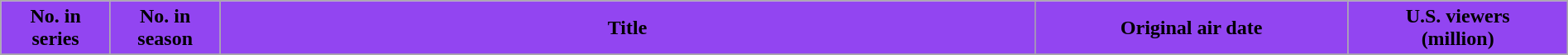<table class="wikitable plainrowheaders" style="width:100%;">
<tr>
<th scope="col" style="background-color: #9245f1; color: #000000;" width=7%>No. in<br>series</th>
<th scope="col" style="background-color: #9245f1; color: #000000;" width=7%>No. in<br>season</th>
<th scope="col" style="background-color: #9245f1; color: #000000;">Title</th>
<th scope="col" style="background-color: #9245f1; color: #000000;" width=20%>Original air date</th>
<th scope="col" style="background-color: #9245f1; color: #000000;" width=14%>U.S. viewers<br>(million)</th>
</tr>
<tr>
</tr>
</table>
